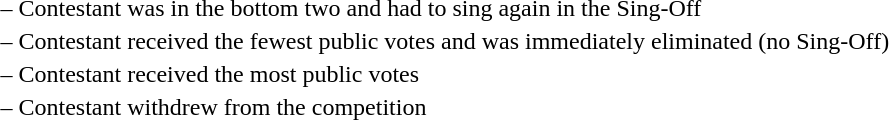<table>
<tr>
<td> –</td>
<td>Contestant was in the bottom two and had to sing again in the Sing-Off</td>
</tr>
<tr>
<td> –</td>
<td>Contestant received the fewest public votes and was immediately eliminated (no Sing-Off)</td>
</tr>
<tr>
<td> –</td>
<td>Contestant received the most public votes</td>
</tr>
<tr>
<td> –</td>
<td>Contestant withdrew from the competition</td>
</tr>
</table>
